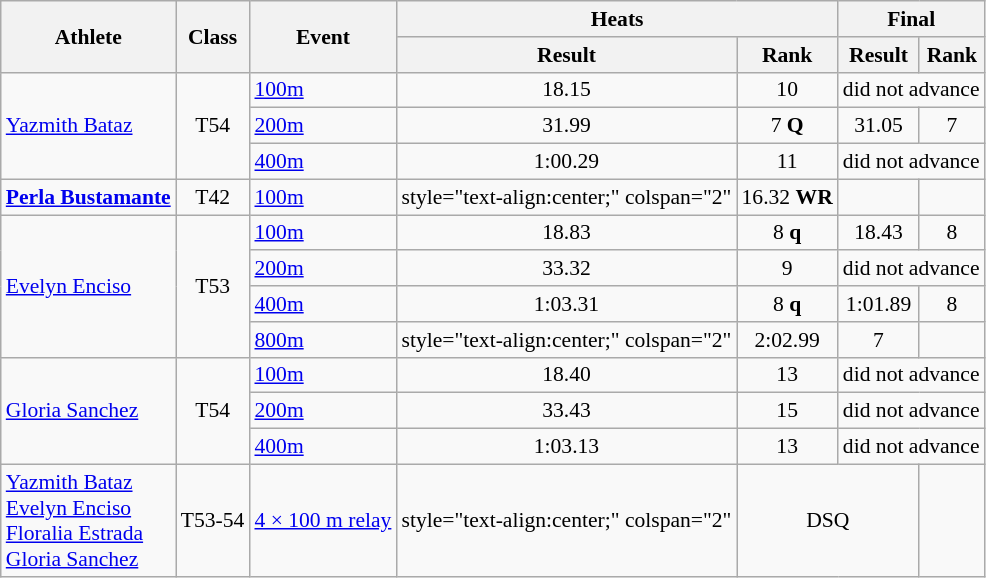<table class=wikitable style="font-size:90%">
<tr>
<th rowspan="2">Athlete</th>
<th rowspan="2">Class</th>
<th rowspan="2">Event</th>
<th colspan="2">Heats</th>
<th colspan="2">Final</th>
</tr>
<tr>
<th>Result</th>
<th>Rank</th>
<th>Result</th>
<th>Rank</th>
</tr>
<tr>
<td rowspan="3"><a href='#'>Yazmith Bataz</a></td>
<td rowspan="3" style="text-align:center;">T54</td>
<td><a href='#'>100m</a></td>
<td style="text-align:center;">18.15</td>
<td style="text-align:center;">10</td>
<td style="text-align:center;" colspan="2">did not advance</td>
</tr>
<tr>
<td><a href='#'>200m</a></td>
<td style="text-align:center;">31.99</td>
<td style="text-align:center;">7 <strong>Q</strong></td>
<td style="text-align:center;">31.05</td>
<td style="text-align:center;">7</td>
</tr>
<tr>
<td><a href='#'>400m</a></td>
<td style="text-align:center;">1:00.29</td>
<td style="text-align:center;">11</td>
<td style="text-align:center;" colspan="2">did not advance</td>
</tr>
<tr>
<td><strong><a href='#'>Perla Bustamante</a></strong></td>
<td style="text-align:center;">T42</td>
<td><a href='#'>100m</a></td>
<td>style="text-align:center;" colspan="2" </td>
<td style="text-align:center;">16.32 <strong>WR</strong></td>
<td style="text-align:center;"></td>
</tr>
<tr>
<td rowspan="4"><a href='#'>Evelyn Enciso</a></td>
<td rowspan="4" style="text-align:center;">T53</td>
<td><a href='#'>100m</a></td>
<td style="text-align:center;">18.83</td>
<td style="text-align:center;">8 <strong>q</strong></td>
<td style="text-align:center;">18.43</td>
<td style="text-align:center;">8</td>
</tr>
<tr>
<td><a href='#'>200m</a></td>
<td style="text-align:center;">33.32</td>
<td style="text-align:center;">9</td>
<td style="text-align:center;" colspan="2">did not advance</td>
</tr>
<tr>
<td><a href='#'>400m</a></td>
<td style="text-align:center;">1:03.31</td>
<td style="text-align:center;">8 <strong>q</strong></td>
<td style="text-align:center;">1:01.89</td>
<td style="text-align:center;">8</td>
</tr>
<tr>
<td><a href='#'>800m</a></td>
<td>style="text-align:center;" colspan="2" </td>
<td style="text-align:center;">2:02.99</td>
<td style="text-align:center;">7</td>
</tr>
<tr>
<td rowspan="3"><a href='#'>Gloria Sanchez</a></td>
<td rowspan="3" style="text-align:center;">T54</td>
<td><a href='#'>100m</a></td>
<td style="text-align:center;">18.40</td>
<td style="text-align:center;">13</td>
<td style="text-align:center;" colspan="2">did not advance</td>
</tr>
<tr>
<td><a href='#'>200m</a></td>
<td style="text-align:center;">33.43</td>
<td style="text-align:center;">15</td>
<td style="text-align:center;" colspan="2">did not advance</td>
</tr>
<tr>
<td><a href='#'>400m</a></td>
<td style="text-align:center;">1:03.13</td>
<td style="text-align:center;">13</td>
<td style="text-align:center;" colspan="2">did not advance</td>
</tr>
<tr>
<td><a href='#'>Yazmith Bataz</a><br> <a href='#'>Evelyn Enciso</a><br> <a href='#'>Floralia Estrada</a><br> <a href='#'>Gloria Sanchez</a></td>
<td style="text-align:center;">T53-54</td>
<td><a href='#'>4 × 100 m relay</a></td>
<td>style="text-align:center;" colspan="2" </td>
<td style="text-align:center;" colspan="2">DSQ</td>
</tr>
</table>
